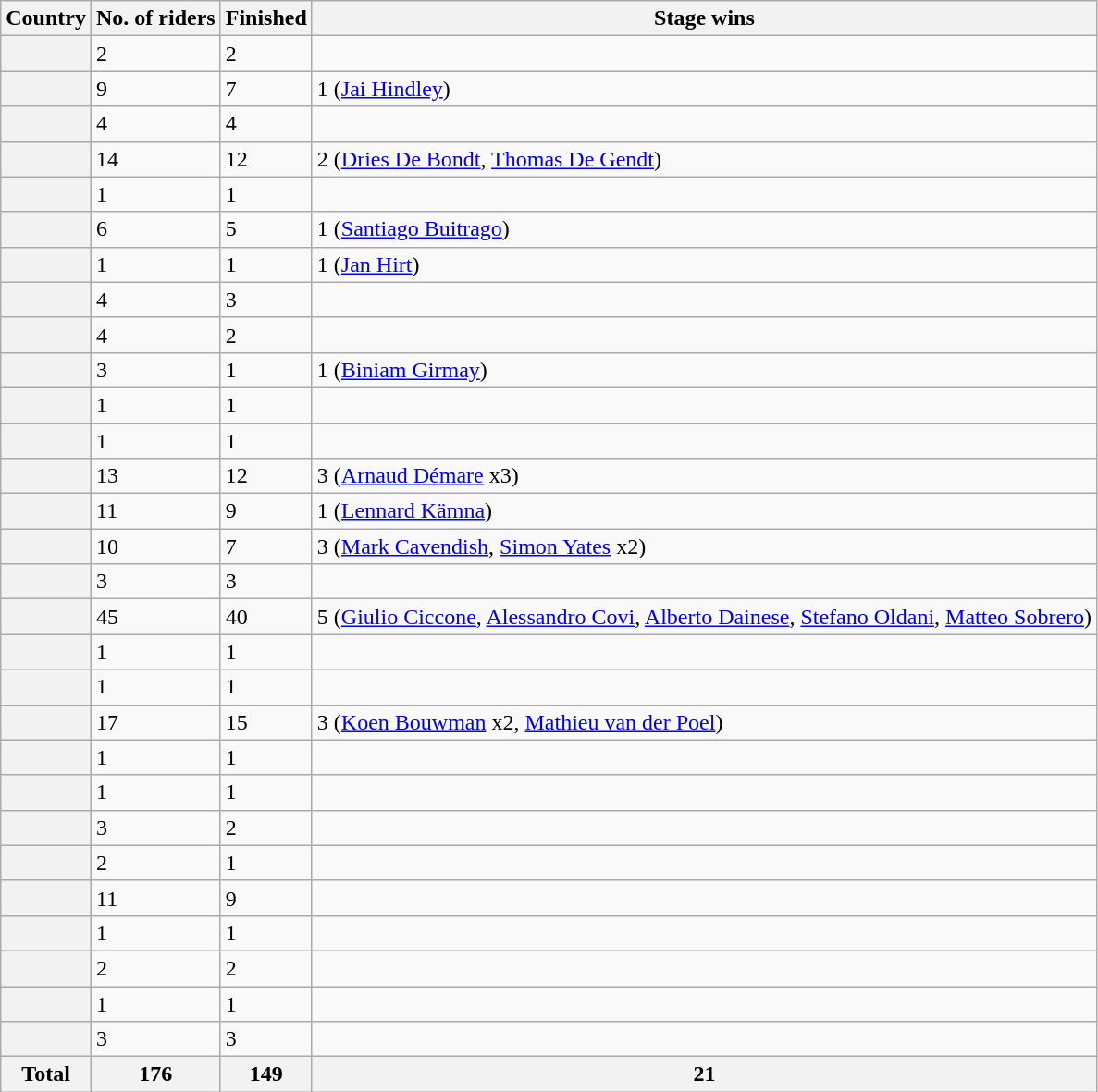<table class="wikitable sortable plainrowheaders">
<tr>
<th scope="col">Country</th>
<th scope="col">No. of riders</th>
<th scope="col">Finished</th>
<th scope="col">Stage wins</th>
</tr>
<tr>
<th scope="row"></th>
<td>2</td>
<td>2</td>
<td></td>
</tr>
<tr>
<th scope="row"></th>
<td>9</td>
<td>7</td>
<td>1 (<a href='#'>Jai Hindley</a>)</td>
</tr>
<tr>
<th scope="row"></th>
<td>4</td>
<td>4</td>
<td></td>
</tr>
<tr>
<th scope="row"></th>
<td>14</td>
<td>12</td>
<td>2 (<a href='#'>Dries De Bondt</a>, <a href='#'>Thomas De Gendt</a>)</td>
</tr>
<tr>
<th scope="row"></th>
<td>1</td>
<td>1</td>
<td></td>
</tr>
<tr>
<th scope="row"></th>
<td>6</td>
<td>5</td>
<td>1 (<a href='#'>Santiago Buitrago</a>)</td>
</tr>
<tr>
<th scope="row"></th>
<td>1</td>
<td>1</td>
<td>1 (<a href='#'>Jan Hirt</a>)</td>
</tr>
<tr>
<th scope="row"></th>
<td>4</td>
<td>3</td>
<td></td>
</tr>
<tr>
<th scope="row"></th>
<td>4</td>
<td>2</td>
<td></td>
</tr>
<tr>
<th scope="row"></th>
<td>3</td>
<td>1</td>
<td>1 (<a href='#'>Biniam Girmay</a>)</td>
</tr>
<tr>
<th scope="row"></th>
<td>1</td>
<td>1</td>
<td></td>
</tr>
<tr>
<th scope="row"></th>
<td>1</td>
<td>1</td>
<td></td>
</tr>
<tr>
<th scope="row"></th>
<td>13</td>
<td>12</td>
<td>3 (<a href='#'>Arnaud Démare</a> x3)</td>
</tr>
<tr>
<th scope="row"></th>
<td>11</td>
<td>9</td>
<td>1 (<a href='#'>Lennard Kämna</a>)</td>
</tr>
<tr>
<th scope="row"></th>
<td>10</td>
<td>7</td>
<td>3 (<a href='#'>Mark Cavendish</a>, <a href='#'>Simon Yates</a> x2)</td>
</tr>
<tr>
<th scope="row"></th>
<td>3</td>
<td>3</td>
<td></td>
</tr>
<tr>
<th scope="row"></th>
<td>45</td>
<td>40</td>
<td>5 (<a href='#'>Giulio Ciccone</a>, <a href='#'>Alessandro Covi</a>, <a href='#'>Alberto Dainese</a>, <a href='#'>Stefano Oldani</a>, <a href='#'>Matteo Sobrero</a>)</td>
</tr>
<tr>
<th scope="row"></th>
<td>1</td>
<td>1</td>
<td></td>
</tr>
<tr>
<th scope="row"></th>
<td>1</td>
<td>1</td>
<td></td>
</tr>
<tr>
<th scope="row"></th>
<td>17</td>
<td>15</td>
<td>3 (<a href='#'>Koen Bouwman</a> x2, <a href='#'>Mathieu van der Poel</a>)</td>
</tr>
<tr>
<th scope="row"></th>
<td>1</td>
<td>1</td>
<td></td>
</tr>
<tr>
<th scope="row"></th>
<td>1</td>
<td>1</td>
<td></td>
</tr>
<tr>
<th scope="row"></th>
<td>3</td>
<td>2</td>
<td></td>
</tr>
<tr>
<th scope="row"></th>
<td>2</td>
<td>1</td>
<td></td>
</tr>
<tr>
<th scope="row"></th>
<td>11</td>
<td>9</td>
<td></td>
</tr>
<tr>
<th scope="row"></th>
<td>1</td>
<td>1</td>
<td></td>
</tr>
<tr>
<th scope="row"></th>
<td>2</td>
<td>2</td>
<td></td>
</tr>
<tr>
<th scope="row"></th>
<td>1</td>
<td>1</td>
<td></td>
</tr>
<tr>
<th scope="row"></th>
<td>3</td>
<td>3</td>
<td></td>
</tr>
<tr>
<th scope="row">Total</th>
<th>176</th>
<th>149</th>
<th>21</th>
</tr>
</table>
